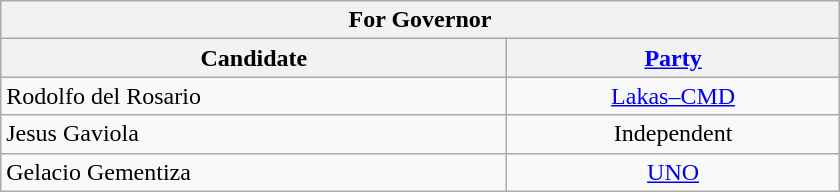<table class="wikitable" style="width:35em">
<tr>
<th colspan=2>For Governor</th>
</tr>
<tr>
<th>Candidate</th>
<th><a href='#'>Party</a></th>
</tr>
<tr>
<td>Rodolfo del Rosario</td>
<td align="center"><a href='#'>Lakas–CMD</a></td>
</tr>
<tr>
<td>Jesus Gaviola</td>
<td align="center">Independent</td>
</tr>
<tr>
<td>Gelacio Gementiza</td>
<td align="center"><a href='#'>UNO</a></td>
</tr>
</table>
